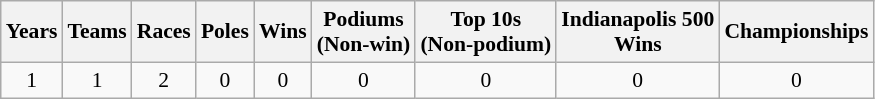<table class="wikitable" style="text-align:center; font-size:90%">
<tr>
<th>Years</th>
<th>Teams</th>
<th>Races</th>
<th>Poles</th>
<th>Wins</th>
<th>Podiums<br>(Non-win)</th>
<th>Top 10s<br>(Non-podium)</th>
<th>Indianapolis 500<br>Wins</th>
<th>Championships</th>
</tr>
<tr>
<td>1</td>
<td>1</td>
<td>2</td>
<td>0</td>
<td>0</td>
<td>0</td>
<td>0</td>
<td>0</td>
<td>0</td>
</tr>
</table>
